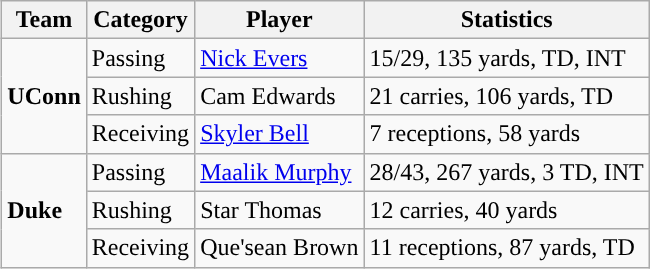<table class="wikitable" style="float: right;">
<tr>
<th>Team</th>
<th>Category</th>
<th>Player</th>
<th>Statistics</th>
</tr>
<tr>
<td rowspan=3><strong>UConn</strong></td>
<td>Passing</td>
<td><a href='#'>Nick Evers</a></td>
<td>15/29, 135 yards, TD, INT</td>
</tr>
<tr>
<td>Rushing</td>
<td>Cam Edwards</td>
<td>21 carries, 106 yards, TD</td>
</tr>
<tr>
<td>Receiving</td>
<td><a href='#'>Skyler Bell</a></td>
<td>7 receptions, 58 yards</td>
</tr>
<tr>
<td rowspan=3><strong>Duke</strong></td>
<td>Passing</td>
<td><a href='#'>Maalik Murphy</a></td>
<td>28/43, 267 yards, 3 TD, INT</td>
</tr>
<tr>
<td>Rushing</td>
<td>Star Thomas</td>
<td>12 carries, 40 yards</td>
</tr>
<tr>
<td>Receiving</td>
<td>Que'sean Brown</td>
<td>11 receptions, 87 yards, TD</td>
</tr>
</table>
